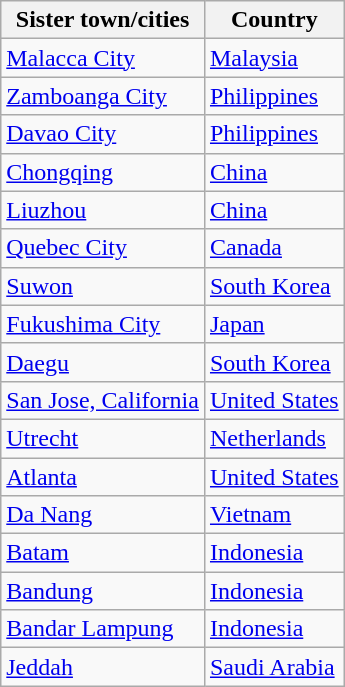<table class="wikitable sortable">
<tr>
<th>Sister town/cities</th>
<th>Country</th>
</tr>
<tr>
<td><a href='#'>Malacca City</a></td>
<td> <a href='#'>Malaysia</a></td>
</tr>
<tr>
<td><a href='#'>Zamboanga City</a></td>
<td> <a href='#'>Philippines</a></td>
</tr>
<tr>
<td><a href='#'>Davao City</a></td>
<td> <a href='#'>Philippines</a></td>
</tr>
<tr>
<td><a href='#'>Chongqing</a></td>
<td> <a href='#'>China</a></td>
</tr>
<tr>
<td><a href='#'>Liuzhou</a></td>
<td> <a href='#'>China</a></td>
</tr>
<tr>
<td><a href='#'>Quebec City</a></td>
<td> <a href='#'>Canada</a></td>
</tr>
<tr>
<td><a href='#'>Suwon</a></td>
<td> <a href='#'>South Korea</a></td>
</tr>
<tr>
<td><a href='#'>Fukushima City</a></td>
<td> <a href='#'>Japan</a></td>
</tr>
<tr>
<td><a href='#'>Daegu</a></td>
<td> <a href='#'>South Korea</a></td>
</tr>
<tr>
<td><a href='#'>San Jose, California</a></td>
<td> <a href='#'>United States</a></td>
</tr>
<tr>
<td><a href='#'>Utrecht</a></td>
<td> <a href='#'>Netherlands</a></td>
</tr>
<tr>
<td><a href='#'>Atlanta</a></td>
<td> <a href='#'>United States</a></td>
</tr>
<tr>
<td><a href='#'>Da Nang</a></td>
<td> <a href='#'>Vietnam</a></td>
</tr>
<tr>
<td><a href='#'>Batam</a></td>
<td> <a href='#'>Indonesia</a></td>
</tr>
<tr>
<td><a href='#'>Bandung</a></td>
<td> <a href='#'>Indonesia</a></td>
</tr>
<tr>
<td><a href='#'>Bandar Lampung</a></td>
<td> <a href='#'>Indonesia</a></td>
</tr>
<tr>
<td><a href='#'>Jeddah</a></td>
<td> <a href='#'>Saudi Arabia</a></td>
</tr>
</table>
